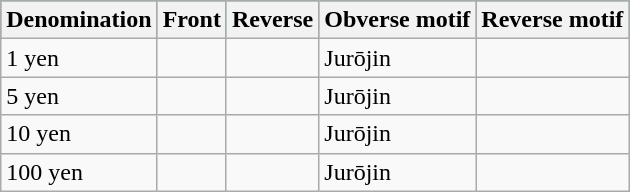<table class="wikitable">
<tr style="background:#2E8B57;">
<th>Denomination</th>
<th>Front</th>
<th>Reverse</th>
<th>Obverse motif</th>
<th>Reverse motif</th>
</tr>
<tr>
<td>1 yen</td>
<td></td>
<td></td>
<td>Jurōjin</td>
<td></td>
</tr>
<tr>
<td>5 yen</td>
<td></td>
<td></td>
<td>Jurōjin</td>
<td></td>
</tr>
<tr>
<td>10 yen</td>
<td></td>
<td></td>
<td>Jurōjin</td>
<td></td>
</tr>
<tr>
<td>100 yen</td>
<td></td>
<td></td>
<td>Jurōjin</td>
<td></td>
</tr>
</table>
